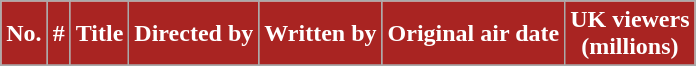<table class="wikitable plainrowheaders">
<tr style="color:white">
<th style="background: #A92422;">No.</th>
<th style="background: #A92422;">#</th>
<th style="background: #A92422;">Title</th>
<th style="background: #A92422;">Directed by</th>
<th style="background: #A92422;">Written by</th>
<th style="background: #A92422;">Original air date</th>
<th style="background: #A92422;">UK viewers<br>(millions)</th>
</tr>
<tr>
</tr>
</table>
